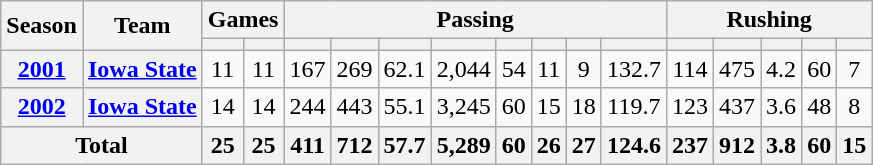<table class="wikitable" style="text-align:center;">
<tr>
<th rowspan="2">Season</th>
<th rowspan="2">Team</th>
<th colspan="2">Games</th>
<th colspan="8">Passing</th>
<th colspan="5">Rushing</th>
</tr>
<tr>
<th></th>
<th></th>
<th></th>
<th></th>
<th></th>
<th></th>
<th></th>
<th></th>
<th></th>
<th></th>
<th></th>
<th></th>
<th></th>
<th></th>
<th></th>
</tr>
<tr>
<th><a href='#'>2001</a></th>
<th><a href='#'>Iowa State</a></th>
<td>11</td>
<td>11</td>
<td>167</td>
<td>269</td>
<td>62.1</td>
<td>2,044</td>
<td>54</td>
<td>11</td>
<td>9</td>
<td>132.7</td>
<td>114</td>
<td>475</td>
<td>4.2</td>
<td>60</td>
<td>7</td>
</tr>
<tr>
<th><a href='#'>2002</a></th>
<th><a href='#'>Iowa State</a></th>
<td>14</td>
<td>14</td>
<td>244</td>
<td>443</td>
<td>55.1</td>
<td>3,245</td>
<td>60</td>
<td>15</td>
<td>18</td>
<td>119.7</td>
<td>123</td>
<td>437</td>
<td>3.6</td>
<td>48</td>
<td>8</td>
</tr>
<tr>
<th colspan="2">Total</th>
<th>25</th>
<th>25</th>
<th>411</th>
<th>712</th>
<th>57.7</th>
<th>5,289</th>
<th>60</th>
<th>26</th>
<th>27</th>
<th>124.6</th>
<th>237</th>
<th>912</th>
<th>3.8</th>
<th>60</th>
<th>15</th>
</tr>
</table>
